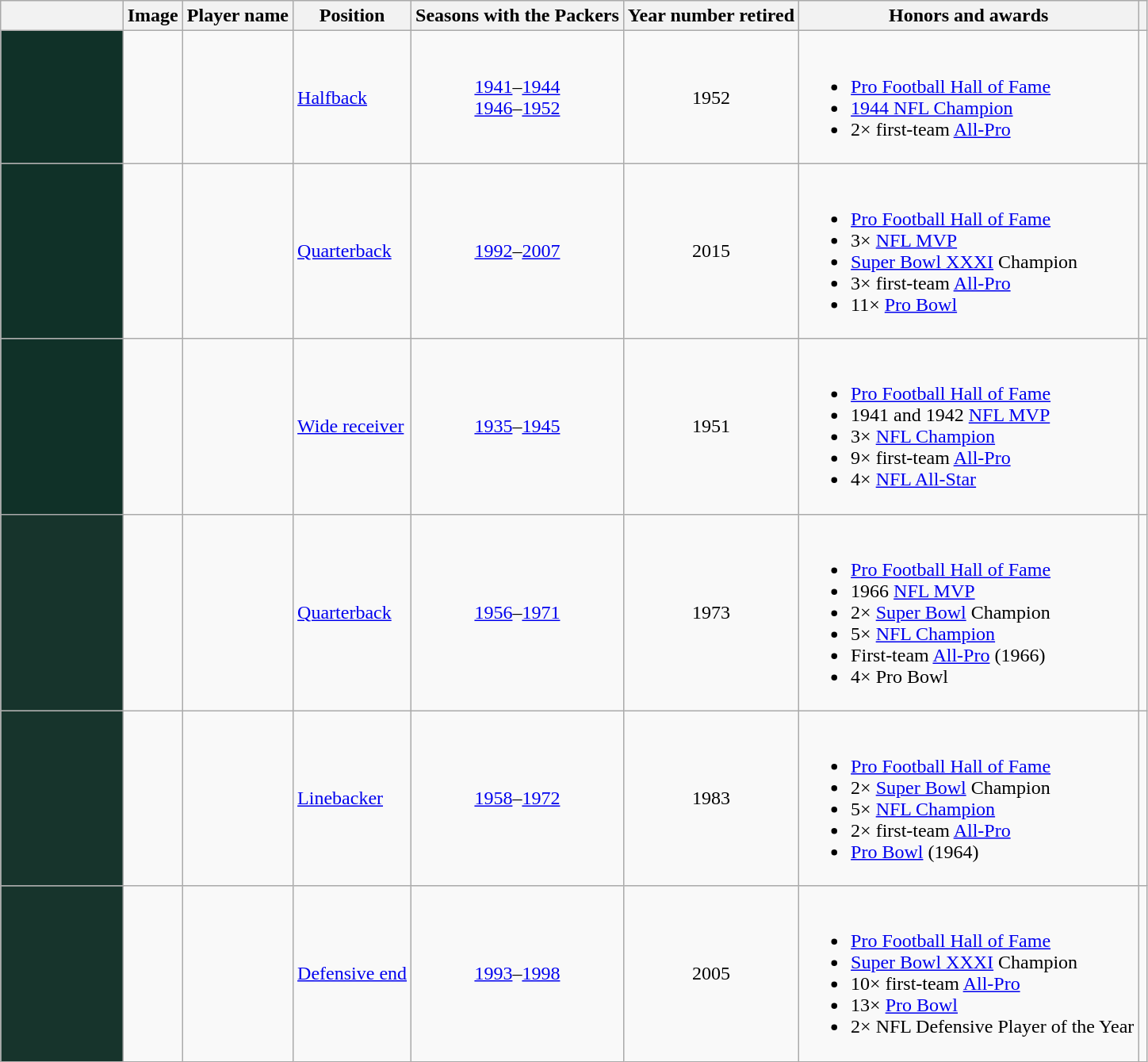<table class="wikitable sortable">
<tr>
<th></th>
<th scope="col"  class=unsortable>Image</th>
<th scope="col">Player name</th>
<th scope="col">Position</th>
<th scope="col">Seasons with the Packers</th>
<th scope="col">Year number retired</th>
<th scope="col" class=unsortable>Honors and awards</th>
<th scope="col" class=unsortable></th>
</tr>
<tr>
<th scope="row" style="background: #103128; padding: 1em; width: 70px;"></th>
<td></td>
<td></td>
<td><a href='#'>Halfback</a></td>
<td align="center"><a href='#'>1941</a>–<a href='#'>1944</a><br><a href='#'>1946</a>–<a href='#'>1952</a></td>
<td align="center">1952</td>
<td align="left"><br><ul><li><a href='#'>Pro Football Hall of Fame</a></li><li><a href='#'>1944 NFL Champion</a></li><li>2× first-team <a href='#'>All-Pro</a></li></ul></td>
<td align="center"></td>
</tr>
<tr>
<th scope="row" style="background: #103128; padding: 1em; width: 70px;"></th>
<td></td>
<td></td>
<td><a href='#'>Quarterback</a></td>
<td align="center"><a href='#'>1992</a>–<a href='#'>2007</a></td>
<td align="center">2015</td>
<td align="left"><br><ul><li><a href='#'>Pro Football Hall of Fame</a></li><li>3× <a href='#'>NFL MVP</a></li><li><a href='#'>Super Bowl XXXI</a> Champion</li><li>3× first-team <a href='#'>All-Pro</a></li><li>11× <a href='#'>Pro Bowl</a></li></ul></td>
<td align="center"></td>
</tr>
<tr>
<th scope="row" style="background: #103128; padding: 1em; width: 70px;"></th>
<td></td>
<td></td>
<td><a href='#'>Wide receiver</a></td>
<td align="center"><a href='#'>1935</a>–<a href='#'>1945</a></td>
<td align="center">1951</td>
<td align="left"><br><ul><li><a href='#'>Pro Football Hall of Fame</a></li><li>1941 and 1942 <a href='#'>NFL MVP</a></li><li>3× <a href='#'>NFL Champion</a></li><li>9× first-team <a href='#'>All-Pro</a></li><li>4× <a href='#'>NFL All-Star</a></li></ul></td>
<td align="center"></td>
</tr>
<tr>
<th scope="row" style="background: #17342C; padding: 1em; width: 70px;"></th>
<td></td>
<td></td>
<td><a href='#'>Quarterback</a></td>
<td align="center"><a href='#'>1956</a>–<a href='#'>1971</a></td>
<td align="center">1973</td>
<td align="left"><br><ul><li><a href='#'>Pro Football Hall of Fame</a></li><li>1966 <a href='#'>NFL MVP</a></li><li>2× <a href='#'>Super Bowl</a> Champion</li><li>5× <a href='#'>NFL Champion</a></li><li>First-team <a href='#'>All-Pro</a> (1966)</li><li>4× Pro Bowl</li></ul></td>
<td align="center"></td>
</tr>
<tr>
<th scope="row" style="background: #17342C; padding: 1em; width: 70px;"></th>
<td></td>
<td></td>
<td><a href='#'>Linebacker</a></td>
<td align="center"><a href='#'>1958</a>–<a href='#'>1972</a></td>
<td align="center">1983</td>
<td align="left"><br><ul><li><a href='#'>Pro Football Hall of Fame</a></li><li>2× <a href='#'>Super Bowl</a> Champion</li><li>5× <a href='#'>NFL Champion</a></li><li>2× first-team <a href='#'>All-Pro</a></li><li><a href='#'>Pro Bowl</a> (1964)</li></ul></td>
<td align="center"></td>
</tr>
<tr>
<th scope="row" style="background: #17342C; padding: 1em; width: 70px;"></th>
<td></td>
<td></td>
<td><a href='#'>Defensive end</a></td>
<td align="center"><a href='#'>1993</a>–<a href='#'>1998</a></td>
<td align="center">2005</td>
<td align="left"><br><ul><li><a href='#'>Pro Football Hall of Fame</a></li><li><a href='#'>Super Bowl XXXI</a> Champion</li><li>10× first-team <a href='#'>All-Pro</a></li><li>13× <a href='#'>Pro Bowl</a></li><li>2× NFL Defensive Player of the Year</li></ul></td>
<td align="center"></td>
</tr>
</table>
